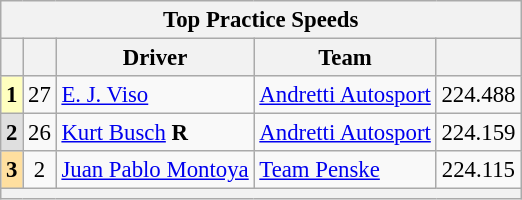<table class="wikitable" style="font-size:95%;">
<tr>
<th colspan=9>Top Practice Speeds</th>
</tr>
<tr>
<th></th>
<th></th>
<th>Driver</th>
<th>Team</th>
<th></th>
</tr>
<tr>
<td align=center style="background:#FFFFBF;"><strong>1</strong></td>
<td align=center>27</td>
<td> <a href='#'>E. J. Viso</a></td>
<td><a href='#'>Andretti Autosport</a></td>
<td align=center>224.488</td>
</tr>
<tr>
<td align=center style="background:#DFDFDF;"><strong>2</strong></td>
<td align=center>26</td>
<td> <a href='#'>Kurt Busch</a> <strong><span>R</span></strong></td>
<td><a href='#'>Andretti Autosport</a></td>
<td align=center>224.159</td>
</tr>
<tr>
<td align=center style="background:#FFDF9F;"><strong>3</strong></td>
<td align=center>2</td>
<td> <a href='#'>Juan Pablo Montoya</a></td>
<td><a href='#'>Team Penske</a></td>
<td align=center>224.115</td>
</tr>
<tr>
<th colspan=9></th>
</tr>
</table>
